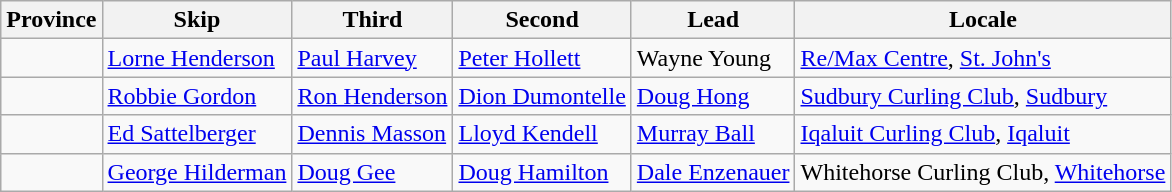<table class="wikitable">
<tr>
<th>Province</th>
<th>Skip</th>
<th>Third</th>
<th>Second</th>
<th>Lead</th>
<th>Locale</th>
</tr>
<tr>
<td></td>
<td><a href='#'>Lorne Henderson</a></td>
<td><a href='#'>Paul Harvey</a></td>
<td><a href='#'>Peter Hollett</a></td>
<td>Wayne Young</td>
<td><a href='#'>Re/Max Centre</a>, <a href='#'>St. John's</a></td>
</tr>
<tr>
<td></td>
<td><a href='#'>Robbie Gordon</a></td>
<td><a href='#'>Ron Henderson</a></td>
<td><a href='#'>Dion Dumontelle</a></td>
<td><a href='#'>Doug Hong</a></td>
<td><a href='#'>Sudbury Curling Club</a>, <a href='#'>Sudbury</a></td>
</tr>
<tr>
<td></td>
<td><a href='#'>Ed Sattelberger</a></td>
<td><a href='#'>Dennis Masson</a></td>
<td><a href='#'>Lloyd Kendell</a></td>
<td><a href='#'>Murray Ball</a></td>
<td><a href='#'>Iqaluit Curling Club</a>, <a href='#'>Iqaluit</a></td>
</tr>
<tr>
<td></td>
<td><a href='#'>George Hilderman</a></td>
<td><a href='#'>Doug Gee</a></td>
<td><a href='#'>Doug Hamilton</a></td>
<td><a href='#'>Dale Enzenauer</a></td>
<td>Whitehorse Curling Club, <a href='#'>Whitehorse</a></td>
</tr>
</table>
